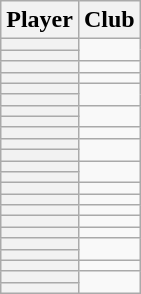<table class="wikitable sortable plainrowheaders" style="text-align:center;">
<tr>
<th>Player</th>
<th>Club</th>
</tr>
<tr>
<th scope="row"></th>
<td rowspan=2></td>
</tr>
<tr>
<th scope="row"></th>
</tr>
<tr>
<th scope="row"></th>
<td></td>
</tr>
<tr>
<th scope="row"></th>
<td></td>
</tr>
<tr>
<th scope="row"></th>
<td rowspan=2></td>
</tr>
<tr>
<th scope="row"></th>
</tr>
<tr>
<th scope="row"></th>
<td rowspan=2></td>
</tr>
<tr>
<th scope="row"></th>
</tr>
<tr>
<th scope="row"></th>
<td></td>
</tr>
<tr>
<th scope="row"></th>
<td rowspan=2></td>
</tr>
<tr>
<th scope="row"></th>
</tr>
<tr>
<th scope="row"></th>
<td rowspan=2></td>
</tr>
<tr>
<th scope="row"></th>
</tr>
<tr>
<th scope="row"></th>
<td></td>
</tr>
<tr>
<th scope="row"></th>
<td></td>
</tr>
<tr>
<th scope="row"></th>
<td></td>
</tr>
<tr>
<th scope="row"></th>
<td></td>
</tr>
<tr>
<th scope="row"></th>
<td></td>
</tr>
<tr>
<th scope="row"></th>
<td rowspan=2></td>
</tr>
<tr>
<th scope="row"></th>
</tr>
<tr>
<th scope="row"></th>
<td></td>
</tr>
<tr>
<th scope="row"></th>
<td rowspan=2></td>
</tr>
<tr>
<th scope="row"></th>
</tr>
</table>
